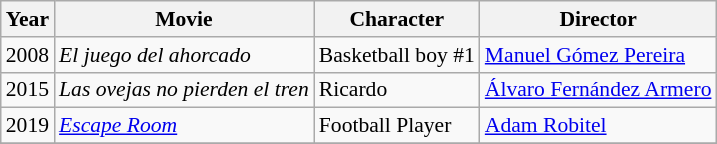<table class="wikitable" style="font-size: 90%;">
<tr>
<th>Year</th>
<th>Movie</th>
<th>Character</th>
<th>Director</th>
</tr>
<tr>
<td>2008</td>
<td><em>El juego del ahorcado</em></td>
<td>Basketball boy #1</td>
<td><a href='#'>Manuel Gómez Pereira</a></td>
</tr>
<tr>
<td>2015</td>
<td><em>Las ovejas no pierden el tren</em></td>
<td>Ricardo</td>
<td><a href='#'>Álvaro Fernández Armero</a></td>
</tr>
<tr>
<td>2019</td>
<td><em><a href='#'>Escape Room</a></em></td>
<td>Football Player</td>
<td><a href='#'>Adam Robitel</a></td>
</tr>
<tr>
</tr>
</table>
